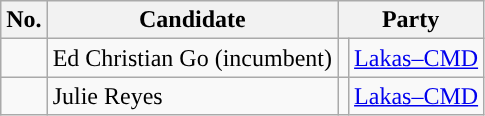<table class="wikitable sortable" style="text-align:left;">
<tr>
<th>No.</th>
<th>Candidate</th>
<th colspan="2">Party</th>
</tr>
<tr>
<td></td>
<td>Ed Christian Go (incumbent)</td>
<td></td>
<td><a href='#'>Lakas–CMD</a></td>
</tr>
<tr>
<td></td>
<td>Julie Reyes</td>
<td></td>
<td><a href='#'>Lakas–CMD</a></td>
</tr>
</table>
